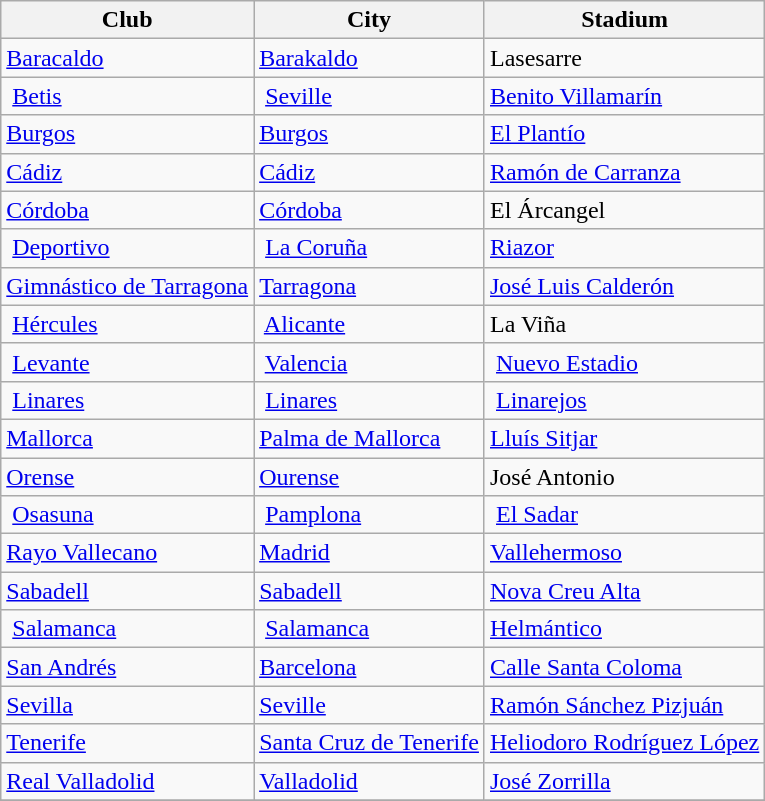<table class="wikitable sortable" style="text-align: left;">
<tr>
<th>Club</th>
<th>City</th>
<th>Stadium</th>
</tr>
<tr>
<td><a href='#'>Baracaldo</a></td>
<td><a href='#'>Barakaldo</a></td>
<td>Lasesarre</td>
</tr>
<tr>
<td> <a href='#'>Betis</a></td>
<td> <a href='#'>Seville</a></td>
<td><a href='#'>Benito Villamarín</a></td>
</tr>
<tr>
<td><a href='#'>Burgos</a></td>
<td><a href='#'>Burgos</a></td>
<td><a href='#'>El Plantío</a></td>
</tr>
<tr>
<td><a href='#'>Cádiz</a></td>
<td><a href='#'>Cádiz</a></td>
<td><a href='#'>Ramón de Carranza</a></td>
</tr>
<tr>
<td><a href='#'>Córdoba</a></td>
<td><a href='#'>Córdoba</a></td>
<td>El Árcangel</td>
</tr>
<tr>
<td> <a href='#'>Deportivo</a></td>
<td> <a href='#'>La Coruña</a></td>
<td><a href='#'>Riazor</a></td>
</tr>
<tr>
<td><a href='#'>Gimnástico de Tarragona</a></td>
<td><a href='#'>Tarragona</a></td>
<td><a href='#'>José Luis Calderón</a></td>
</tr>
<tr>
<td> <a href='#'>Hércules</a></td>
<td> <a href='#'>Alicante</a></td>
<td>La Viña</td>
</tr>
<tr>
<td> <a href='#'>Levante</a></td>
<td> <a href='#'>Valencia</a></td>
<td> <a href='#'>Nuevo Estadio</a></td>
</tr>
<tr>
<td> <a href='#'>Linares</a></td>
<td> <a href='#'>Linares</a></td>
<td> <a href='#'>Linarejos</a></td>
</tr>
<tr>
<td><a href='#'>Mallorca</a></td>
<td><a href='#'>Palma de Mallorca</a></td>
<td><a href='#'>Lluís Sitjar</a></td>
</tr>
<tr>
<td><a href='#'>Orense</a></td>
<td><a href='#'>Ourense</a></td>
<td>José Antonio</td>
</tr>
<tr>
<td> <a href='#'>Osasuna</a></td>
<td> <a href='#'>Pamplona</a></td>
<td> <a href='#'>El Sadar</a></td>
</tr>
<tr>
<td><a href='#'>Rayo Vallecano</a></td>
<td><a href='#'>Madrid</a></td>
<td><a href='#'>Vallehermoso</a></td>
</tr>
<tr>
<td><a href='#'>Sabadell</a></td>
<td><a href='#'>Sabadell</a></td>
<td><a href='#'>Nova Creu Alta</a></td>
</tr>
<tr>
<td> <a href='#'>Salamanca</a></td>
<td> <a href='#'>Salamanca</a></td>
<td><a href='#'>Helmántico</a></td>
</tr>
<tr>
<td><a href='#'>San Andrés</a></td>
<td><a href='#'>Barcelona</a></td>
<td><a href='#'>Calle Santa Coloma</a></td>
</tr>
<tr>
<td><a href='#'>Sevilla</a></td>
<td><a href='#'>Seville</a></td>
<td><a href='#'>Ramón Sánchez Pizjuán</a></td>
</tr>
<tr>
<td><a href='#'>Tenerife</a></td>
<td><a href='#'>Santa Cruz de Tenerife</a></td>
<td><a href='#'>Heliodoro Rodríguez López</a></td>
</tr>
<tr>
<td><a href='#'>Real Valladolid</a></td>
<td><a href='#'>Valladolid</a></td>
<td><a href='#'>José Zorrilla</a></td>
</tr>
<tr>
</tr>
</table>
